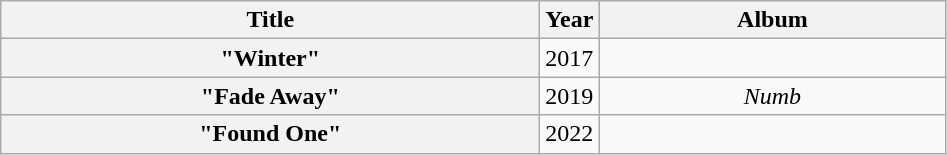<table class="wikitable plainrowheaders" style="text-align:center;">
<tr>
<th scope="col" style="width:22em;">Title</th>
<th scope="col">Year</th>
<th scope="col" style="width:14em;">Album</th>
</tr>
<tr>
<th scope="row">"Winter"<br></th>
<td>2017</td>
<td></td>
</tr>
<tr>
<th scope="row">"Fade Away"<br></th>
<td>2019</td>
<td><em>Numb</em></td>
</tr>
<tr>
<th scope="row">"Found One"<br></th>
<td>2022</td>
<td></td>
</tr>
</table>
